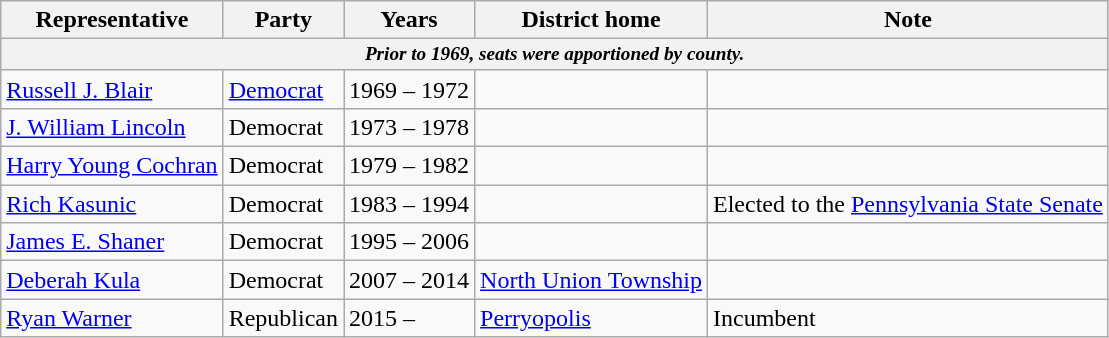<table class=wikitable>
<tr valign=bottom>
<th>Representative</th>
<th>Party</th>
<th>Years</th>
<th>District home</th>
<th>Note</th>
</tr>
<tr>
<th colspan=5 style="font-size: 80%;"><em>Prior to 1969, seats were apportioned by county.</em></th>
</tr>
<tr>
<td><a href='#'>Russell J. Blair</a></td>
<td><a href='#'>Democrat</a></td>
<td>1969 – 1972</td>
<td></td>
<td></td>
</tr>
<tr>
<td><a href='#'>J. William Lincoln</a></td>
<td>Democrat</td>
<td>1973 – 1978</td>
<td></td>
<td></td>
</tr>
<tr>
<td><a href='#'>Harry Young Cochran</a></td>
<td>Democrat</td>
<td>1979 – 1982</td>
<td></td>
<td></td>
</tr>
<tr>
<td><a href='#'>Rich Kasunic</a></td>
<td>Democrat</td>
<td>1983 – 1994</td>
<td></td>
<td>Elected to the <a href='#'>Pennsylvania State Senate</a></td>
</tr>
<tr>
<td><a href='#'>James E. Shaner</a></td>
<td>Democrat</td>
<td>1995 – 2006</td>
<td></td>
<td></td>
</tr>
<tr>
<td><a href='#'>Deberah Kula</a></td>
<td>Democrat</td>
<td>2007 – 2014</td>
<td><a href='#'>North Union Township</a></td>
<td></td>
</tr>
<tr>
<td><a href='#'>Ryan Warner</a></td>
<td>Republican</td>
<td>2015 –</td>
<td><a href='#'>Perryopolis</a></td>
<td>Incumbent</td>
</tr>
</table>
